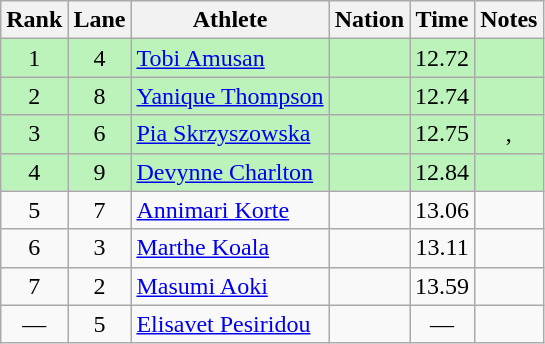<table class="wikitable sortable" style="text-align:center;">
<tr>
<th>Rank</th>
<th>Lane</th>
<th>Athlete</th>
<th>Nation</th>
<th>Time</th>
<th>Notes</th>
</tr>
<tr bgcolor="#bbf3bb">
<td>1</td>
<td>4</td>
<td align="left"><a href='#'>Tobi Amusan</a></td>
<td align="left"></td>
<td>12.72</td>
<td></td>
</tr>
<tr bgcolor="#bbf3bb">
<td>2</td>
<td>8</td>
<td align="left"><a href='#'>Yanique Thompson</a></td>
<td align="left"></td>
<td>12.74</td>
<td></td>
</tr>
<tr bgcolor="#bbf3bb">
<td>3</td>
<td>6</td>
<td align="left"><a href='#'>Pia Skrzyszowska</a></td>
<td align="left"></td>
<td>12.75</td>
<td>, </td>
</tr>
<tr bgcolor="#bbf3bb">
<td>4</td>
<td>9</td>
<td align="left"><a href='#'>Devynne Charlton</a></td>
<td align="left"></td>
<td>12.84</td>
<td></td>
</tr>
<tr>
<td>5</td>
<td>7</td>
<td align="left"><a href='#'>Annimari Korte</a></td>
<td align="left"></td>
<td>13.06</td>
<td></td>
</tr>
<tr>
<td>6</td>
<td>3</td>
<td align="left"><a href='#'>Marthe Koala</a></td>
<td align="left"></td>
<td>13.11</td>
<td></td>
</tr>
<tr>
<td>7</td>
<td>2</td>
<td align="left"><a href='#'>Masumi Aoki</a></td>
<td align="left"></td>
<td>13.59</td>
<td></td>
</tr>
<tr>
<td>—</td>
<td>5</td>
<td align="left"><a href='#'>Elisavet Pesiridou</a></td>
<td align="left"></td>
<td>—</td>
<td></td>
</tr>
</table>
